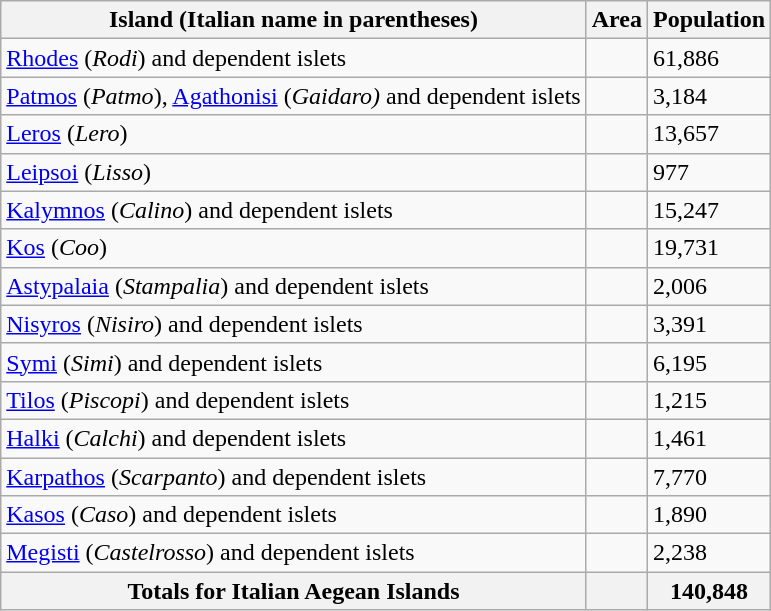<table class="wikitable sortable">
<tr>
<th>Island (Italian name in parentheses)</th>
<th class=unsortable>Area</th>
<th>Population</th>
</tr>
<tr>
<td><a href='#'>Rhodes</a> (<em>Rodi</em>) and dependent islets</td>
<td></td>
<td>61,886</td>
</tr>
<tr>
<td><a href='#'>Patmos</a> (<em>Patmo</em>), <a href='#'>Agathonisi</a> (<em>Gaidaro)</em>  and dependent islets</td>
<td></td>
<td>3,184</td>
</tr>
<tr>
<td><a href='#'>Leros</a> (<em>Lero</em>)</td>
<td></td>
<td>13,657</td>
</tr>
<tr>
<td><a href='#'>Leipsoi</a> (<em>Lisso</em>)</td>
<td></td>
<td>977</td>
</tr>
<tr>
<td><a href='#'>Kalymnos</a> (<em>Calino</em>) and dependent islets</td>
<td></td>
<td>15,247</td>
</tr>
<tr>
<td><a href='#'>Kos</a> (<em>Coo</em>)</td>
<td></td>
<td>19,731</td>
</tr>
<tr>
<td><a href='#'>Astypalaia</a> (<em>Stampalia</em>) and dependent islets</td>
<td></td>
<td>2,006</td>
</tr>
<tr>
<td><a href='#'>Nisyros</a> (<em>Nisiro</em>) and dependent islets</td>
<td></td>
<td>3,391</td>
</tr>
<tr>
<td><a href='#'>Symi</a> (<em>Simi</em>) and dependent islets</td>
<td></td>
<td>6,195</td>
</tr>
<tr>
<td><a href='#'>Tilos</a> (<em>Piscopi</em>) and dependent islets</td>
<td></td>
<td>1,215</td>
</tr>
<tr>
<td><a href='#'>Halki</a> (<em>Calchi</em>) and dependent islets</td>
<td></td>
<td>1,461</td>
</tr>
<tr>
<td><a href='#'>Karpathos</a> (<em>Scarpanto</em>) and dependent islets</td>
<td></td>
<td>7,770</td>
</tr>
<tr>
<td><a href='#'>Kasos</a> (<em>Caso</em>) and dependent islets</td>
<td></td>
<td>1,890</td>
</tr>
<tr>
<td><a href='#'>Megisti</a> (<em>Castelrosso</em>) and dependent islets</td>
<td></td>
<td>2,238</td>
</tr>
<tr>
<th>Totals for Italian Aegean Islands</th>
<th></th>
<th>140,848</th>
</tr>
</table>
